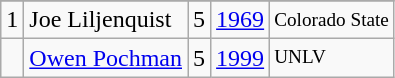<table class="wikitable">
<tr>
</tr>
<tr>
<td>1</td>
<td>Joe Liljenquist</td>
<td>5</td>
<td><a href='#'>1969</a></td>
<td style="font-size:80%;">Colorado State</td>
</tr>
<tr>
<td></td>
<td><a href='#'>Owen Pochman</a></td>
<td>5</td>
<td><a href='#'>1999</a></td>
<td style="font-size:80%;">UNLV</td>
</tr>
</table>
